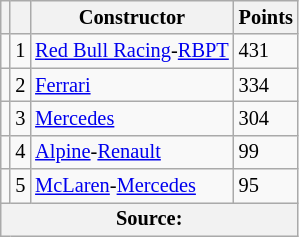<table class="wikitable" style="font-size: 85%;">
<tr>
<th scope="col"></th>
<th scope="col"></th>
<th scope="col">Constructor</th>
<th scope="col">Points</th>
</tr>
<tr>
<td align="left"></td>
<td align="center">1</td>
<td> <a href='#'>Red Bull Racing</a>-<a href='#'>RBPT</a></td>
<td align="left">431</td>
</tr>
<tr>
<td align="left"></td>
<td align="center">2</td>
<td> <a href='#'>Ferrari</a></td>
<td align="left">334</td>
</tr>
<tr>
<td align="left"></td>
<td align="center">3</td>
<td> <a href='#'>Mercedes</a></td>
<td align="left">304</td>
</tr>
<tr>
<td align="left"></td>
<td align="center">4</td>
<td> <a href='#'>Alpine</a>-<a href='#'>Renault</a></td>
<td align="left">99</td>
</tr>
<tr>
<td align="left"></td>
<td align="center">5</td>
<td> <a href='#'>McLaren</a>-<a href='#'>Mercedes</a></td>
<td align="left">95</td>
</tr>
<tr>
<th colspan=4>Source:</th>
</tr>
</table>
